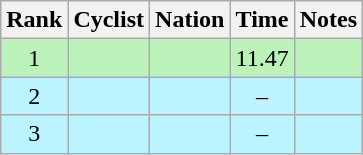<table class="wikitable sortable" style="text-align:center">
<tr>
<th>Rank</th>
<th>Cyclist</th>
<th>Nation</th>
<th>Time</th>
<th>Notes</th>
</tr>
<tr bgcolor=bbf3bb>
<td>1</td>
<td align=left></td>
<td align=left></td>
<td>11.47</td>
<td></td>
</tr>
<tr bgcolor=bbf3ff>
<td>2</td>
<td align=left></td>
<td align=left></td>
<td>–</td>
<td></td>
</tr>
<tr bgcolor=bbf3ff>
<td>3</td>
<td align=left></td>
<td align=left></td>
<td>–</td>
<td></td>
</tr>
</table>
